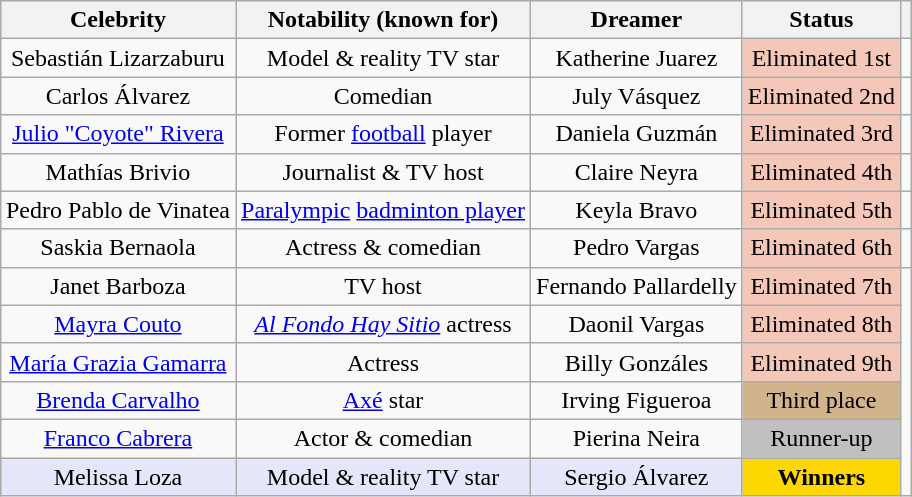<table class= "wikitable sortable" style="text-align: center; margin:auto; align: center">
<tr>
<th>Celebrity</th>
<th>Notability (known for)</th>
<th>Dreamer</th>
<th>Status</th>
<th class="unsortable"></th>
</tr>
<tr>
<td>Sebastián Lizarzaburu</td>
<td>Model & reality TV star</td>
<td>Katherine Juarez</td>
<td style="background:#f4c7b8">Eliminated 1st<br></td>
<td></td>
</tr>
<tr>
<td>Carlos Álvarez</td>
<td>Comedian</td>
<td>July Vásquez</td>
<td style="background:#f4c7b8">Eliminated 2nd<br></td>
<td></td>
</tr>
<tr>
<td><a href='#'>Julio "Coyote" Rivera</a></td>
<td>Former <a href='#'>football</a> player</td>
<td>Daniela Guzmán</td>
<td style="background:#f4c7b8">Eliminated 3rd<br></td>
<td></td>
</tr>
<tr>
<td>Mathías Brivio</td>
<td>Journalist & TV host</td>
<td>Claire Neyra</td>
<td style="background:#f4c7b8">Eliminated 4th<br></td>
<td></td>
</tr>
<tr>
<td>Pedro Pablo de Vinatea</td>
<td><a href='#'>Paralympic</a> <a href='#'>badminton player</a></td>
<td>Keyla Bravo</td>
<td style="background:#f4c7b8">Eliminated 5th<br></td>
<td></td>
</tr>
<tr>
<td>Saskia Bernaola</td>
<td>Actress & comedian</td>
<td>Pedro Vargas</td>
<td style="background:#f4c7b8">Eliminated 6th<br></td>
<td></td>
</tr>
<tr>
<td>Janet Barboza</td>
<td>TV host</td>
<td>Fernando Pallardelly</td>
<td style="background:#f4c7b8">Eliminated 7th<br></td>
<td rowspan=6></td>
</tr>
<tr>
<td><a href='#'>Mayra Couto</a></td>
<td><em><a href='#'>Al Fondo Hay Sitio</a></em> actress</td>
<td>Daonil Vargas</td>
<td style="background:#f4c7b8">Eliminated 8th<br></td>
</tr>
<tr>
<td><a href='#'>María Grazia Gamarra</a></td>
<td>Actress</td>
<td>Billy Gonzáles</td>
<td style="background:#f4c7b8">Eliminated 9th<br></td>
</tr>
<tr>
<td><a href='#'>Brenda Carvalho</a></td>
<td><a href='#'>Axé</a> star</td>
<td>Irving Figueroa</td>
<td style="background:tan">Third place<br></td>
</tr>
<tr>
<td><a href='#'>Franco Cabrera</a></td>
<td>Actor & comedian</td>
<td>Pierina Neira</td>
<td style="background:silver">Runner-up<br></td>
</tr>
<tr>
<td style="background:lavender;">Melissa Loza</td>
<td style="background:lavender;">Model & reality TV star</td>
<td style="background:lavender;">Sergio Álvarez</td>
<td style="background:Gold;"><strong>Winners</strong><br></td>
</tr>
</table>
